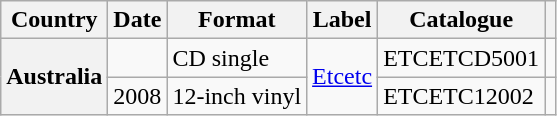<table class="wikitable plainrowheaders">
<tr>
<th scope="col">Country</th>
<th scope="col">Date</th>
<th scope="col">Format</th>
<th scope="col">Label</th>
<th scope="col">Catalogue</th>
<th scope="col"></th>
</tr>
<tr>
<th scope="row" rowspan="2">Australia</th>
<td></td>
<td>CD single</td>
<td rowspan="2"><a href='#'>Etcetc</a></td>
<td>ETCETCD5001</td>
<td></td>
</tr>
<tr>
<td>2008</td>
<td>12-inch vinyl</td>
<td>ETCETC12002</td>
<td></td>
</tr>
</table>
